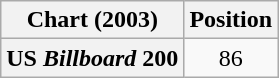<table class="wikitable plainrowheaders" style="text-align:center">
<tr>
<th scope="col">Chart (2003)</th>
<th scope="col">Position</th>
</tr>
<tr>
<th scope="row">US <em>Billboard</em> 200</th>
<td>86</td>
</tr>
</table>
